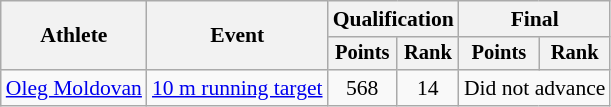<table class="wikitable" style="font-size:90%">
<tr>
<th rowspan="2">Athlete</th>
<th rowspan="2">Event</th>
<th colspan=2>Qualification</th>
<th colspan=2>Final</th>
</tr>
<tr style="font-size:95%">
<th>Points</th>
<th>Rank</th>
<th>Points</th>
<th>Rank</th>
</tr>
<tr align=center>
<td align=left><a href='#'>Oleg Moldovan</a></td>
<td align=left><a href='#'>10 m running target</a></td>
<td>568</td>
<td>14</td>
<td colspan=2>Did not advance</td>
</tr>
</table>
